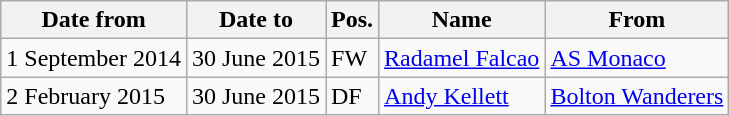<table class="wikitable">
<tr>
<th>Date from</th>
<th>Date to</th>
<th>Pos.</th>
<th>Name</th>
<th>From</th>
</tr>
<tr>
<td>1 September 2014</td>
<td>30 June 2015</td>
<td>FW</td>
<td> <a href='#'>Radamel Falcao</a></td>
<td> <a href='#'>AS Monaco</a></td>
</tr>
<tr>
<td>2 February 2015</td>
<td>30 June 2015</td>
<td>DF</td>
<td> <a href='#'>Andy Kellett</a></td>
<td> <a href='#'>Bolton Wanderers</a></td>
</tr>
</table>
